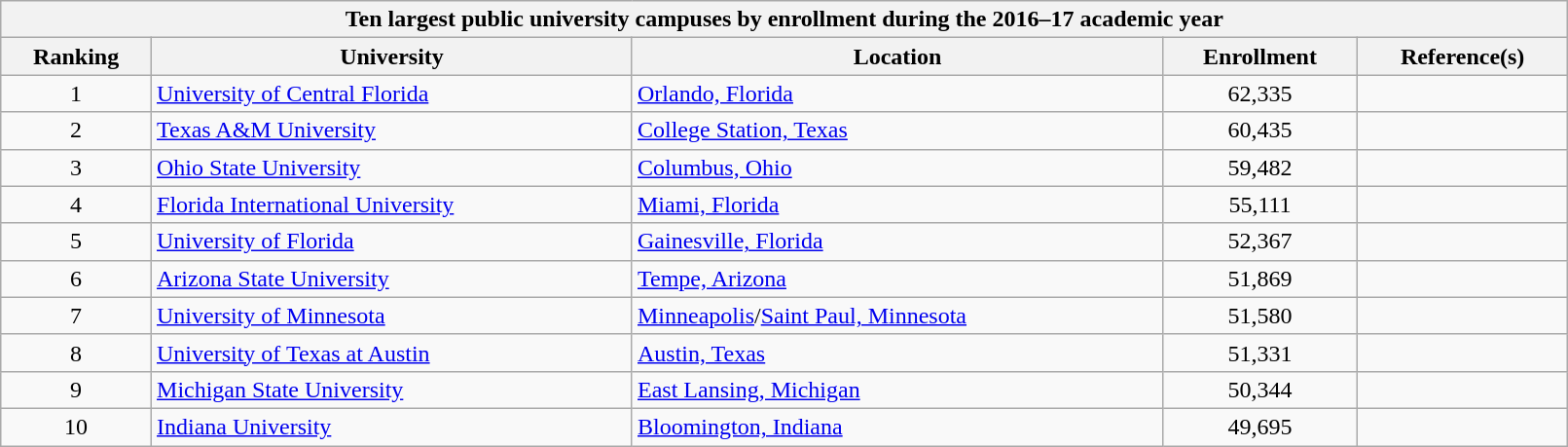<table class="wikitable sortable" style="width:85%">
<tr valign="top">
<th colspan="5"><strong>Ten largest public university campuses by enrollment during the 2016–17 academic year</strong></th>
</tr>
<tr valign="top">
<th>Ranking</th>
<th>University</th>
<th>Location</th>
<th>Enrollment</th>
<th class="unsortable">Reference(s)</th>
</tr>
<tr valign="top">
<td align=center>1</td>
<td><a href='#'>University of Central Florida</a></td>
<td><a href='#'>Orlando, Florida</a></td>
<td align=center>62,335</td>
<td align=center></td>
</tr>
<tr valign="top">
<td align=center>2</td>
<td><a href='#'>Texas A&M University</a></td>
<td><a href='#'>College Station, Texas</a></td>
<td align=center>60,435</td>
<td align=center></td>
</tr>
<tr valign="top">
<td align=center>3</td>
<td><a href='#'>Ohio State University</a></td>
<td><a href='#'>Columbus, Ohio</a></td>
<td align=center>59,482</td>
<td align=center></td>
</tr>
<tr valign="top">
<td align=center>4</td>
<td><a href='#'>Florida International University</a></td>
<td><a href='#'>Miami, Florida</a></td>
<td align=center>55,111</td>
<td align=center></td>
</tr>
<tr valign="top">
<td align=center>5</td>
<td><a href='#'>University of Florida</a></td>
<td><a href='#'>Gainesville, Florida</a></td>
<td align=center>52,367</td>
<td align=center></td>
</tr>
<tr valign="top">
<td align=center>6</td>
<td><a href='#'>Arizona State University</a></td>
<td><a href='#'>Tempe, Arizona</a></td>
<td align=center>51,869</td>
<td align=center></td>
</tr>
<tr valign="top">
<td align=center>7</td>
<td><a href='#'>University of Minnesota</a></td>
<td><a href='#'>Minneapolis</a>/<a href='#'>Saint Paul, Minnesota</a></td>
<td align=center>51,580</td>
<td align=center></td>
</tr>
<tr valign="top">
<td align=center>8</td>
<td><a href='#'>University of Texas at Austin</a></td>
<td><a href='#'>Austin, Texas</a></td>
<td align=center>51,331</td>
<td align=center></td>
</tr>
<tr valign="top">
<td align=center>9</td>
<td><a href='#'>Michigan State University</a></td>
<td><a href='#'>East Lansing, Michigan</a></td>
<td align=center>50,344</td>
<td align=center></td>
</tr>
<tr valign="top">
<td align=center>10</td>
<td><a href='#'>Indiana University</a></td>
<td><a href='#'>Bloomington, Indiana</a></td>
<td align=center>49,695</td>
<td align=center></td>
</tr>
</table>
